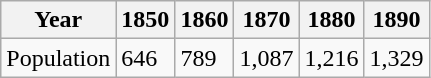<table class="wikitable">
<tr>
<th>Year</th>
<th>1850</th>
<th>1860</th>
<th>1870</th>
<th>1880</th>
<th>1890</th>
</tr>
<tr>
<td>Population</td>
<td>646</td>
<td>789</td>
<td>1,087</td>
<td>1,216</td>
<td>1,329</td>
</tr>
</table>
